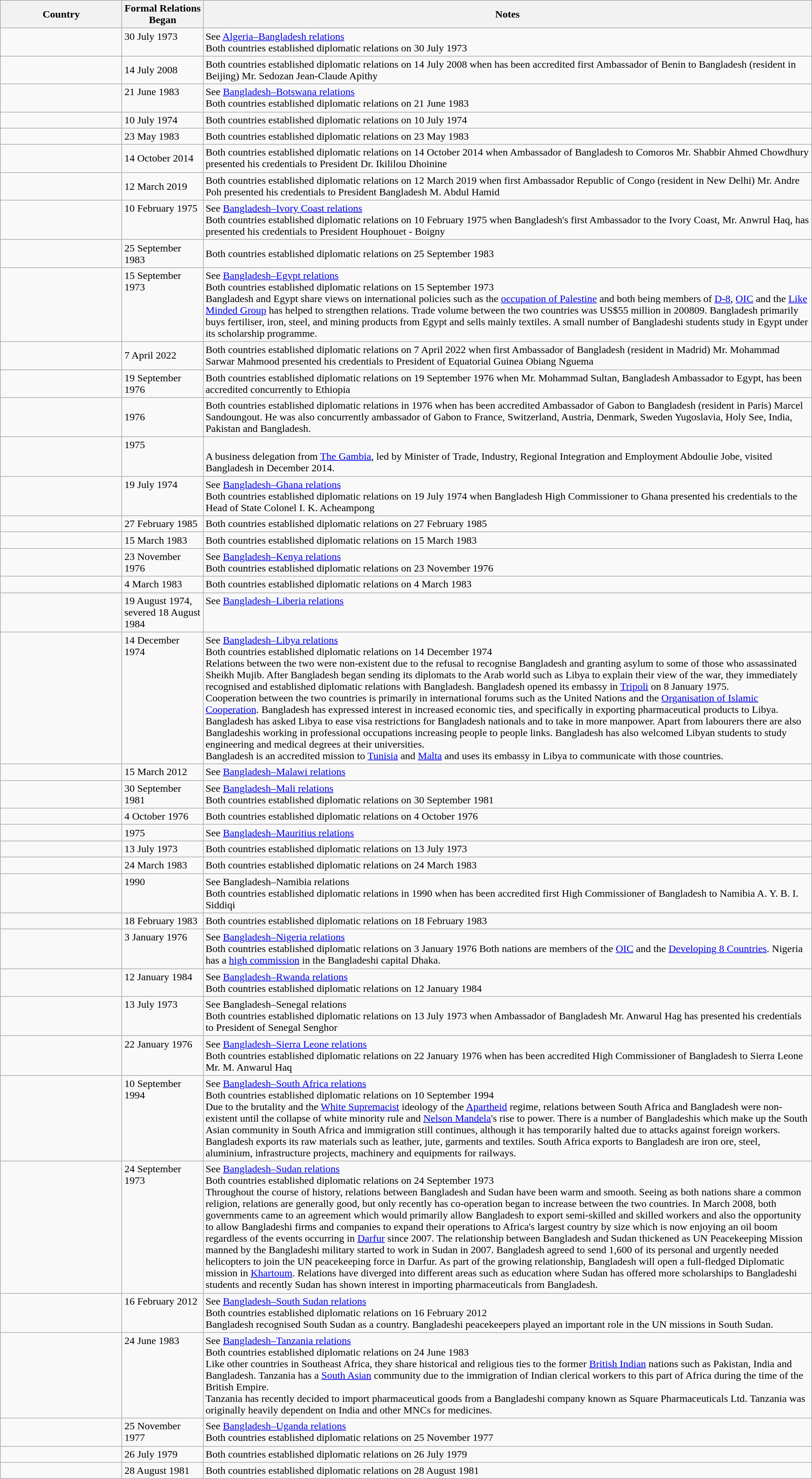<table class="wikitable sortable" style="width:100%; margin:auto;">
<tr>
<th style="width:15%;">Country</th>
<th style="width:10%;">Formal Relations Began</th>
<th>Notes</th>
</tr>
<tr valign="top">
<td></td>
<td>30 July 1973</td>
<td>See <a href='#'>Algeria–Bangladesh relations</a><br>Both countries established diplomatic relations on 30 July 1973</td>
</tr>
<tr>
<td></td>
<td>14 July 2008</td>
<td>Both countries established diplomatic relations on 14 July 2008 when has been accredited first Ambassador of Benin to Bangladesh (resident in Beijing) Mr. Sedozan Jean-Claude Apithy</td>
</tr>
<tr valign="top">
<td></td>
<td>21 June 1983</td>
<td>See <a href='#'>Bangladesh–Botswana relations</a><br>Both countries established diplomatic relations on 21 June 1983</td>
</tr>
<tr>
<td></td>
<td>10 July 1974</td>
<td>Both countries established diplomatic relations on 10 July 1974</td>
</tr>
<tr>
<td></td>
<td>23 May 1983</td>
<td>Both countries established diplomatic relations on 23 May 1983</td>
</tr>
<tr>
<td></td>
<td>14 October 2014</td>
<td>Both countries established diplomatic relations on 14 October 2014 when Ambassador of Bangladesh to Comoros Mr. Shabbir Ahmed Chowdhury presented his credentials to President Dr. Ikililou Dhoinine</td>
</tr>
<tr>
<td></td>
<td>12 March 2019</td>
<td>Both countries established diplomatic relations on 12 March 2019 when first Ambassador Republic of Congo (resident in New Delhi) Mr. Andre Poh presented his credentials to President Bangladesh M. Abdul Hamid</td>
</tr>
<tr valign="top">
<td></td>
<td>10 February 1975</td>
<td>See <a href='#'>Bangladesh–Ivory Coast relations</a><br>Both countries established diplomatic relations on 10 February 1975 when Bangladesh's first Ambassador to the Ivory Coast, Mr. Anwrul Haq, has presented his credentials to President Houphouet - Boigny</td>
</tr>
<tr>
<td></td>
<td>25 September 1983</td>
<td>Both countries established diplomatic relations on 25 September 1983</td>
</tr>
<tr valign="top">
<td></td>
<td>15 September 1973</td>
<td>See <a href='#'>Bangladesh–Egypt relations</a><br>Both countries established diplomatic relations on 15 September 1973<br>Bangladesh and Egypt share views on international policies such as the <a href='#'>occupation of Palestine</a> and both being members of <a href='#'>D-8</a>, <a href='#'>OIC</a> and the <a href='#'>Like Minded Group</a> has helped to strengthen relations. Trade volume between the two countries was US$55 million in 200809. Bangladesh primarily buys fertiliser, iron, steel, and mining products from Egypt and sells mainly textiles. A small number of Bangladeshi students study in Egypt under its scholarship programme.</td>
</tr>
<tr>
<td></td>
<td>7 April 2022</td>
<td>Both countries established diplomatic relations on 7 April 2022 when first Ambassador of Bangladesh (resident in Madrid) Mr. Mohammad Sarwar Mahmood presented his credentials to President of Equatorial Guinea Obiang Nguema</td>
</tr>
<tr>
<td></td>
<td>19 September 1976</td>
<td>Both countries established diplomatic relations on 19 September 1976 when Mr. Mohammad Sultan, Bangladesh Ambassador to Egypt, has been accredited concurrently to Ethiopia</td>
</tr>
<tr>
<td></td>
<td>1976</td>
<td>Both countries established diplomatic relations in 1976 when has been accredited Ambassador of Gabon to Bangladesh (resident in Paris) Marcel Sandoungout. He was also concurrently ambassador of Gabon to France, Switzerland, Austria, Denmark, Sweden Yugoslavia, Holy See, India, Pakistan and Bangladesh.</td>
</tr>
<tr valign="top">
<td></td>
<td>1975</td>
<td><br>A business delegation from <a href='#'>The Gambia</a>, led by Minister of Trade, Industry, Regional Integration and Employment Abdoulie Jobe, visited Bangladesh in December 2014.</td>
</tr>
<tr valign="top">
<td></td>
<td>19 July 1974</td>
<td>See <a href='#'>Bangladesh–Ghana relations</a><br>Both countries established diplomatic relations on 19 July 1974 when Bangladesh High Commissioner to Ghana presented his credentials to the Head of State Colonel I. K. Acheampong</td>
</tr>
<tr>
<td></td>
<td>27 February 1985</td>
<td>Both countries established diplomatic relations on 27 February 1985</td>
</tr>
<tr>
<td></td>
<td>15 March 1983</td>
<td>Both countries established diplomatic relations on 15 March 1983</td>
</tr>
<tr valign="top">
<td></td>
<td>23 November 1976</td>
<td>See <a href='#'>Bangladesh–Kenya relations</a><br>Both countries established diplomatic relations on 23 November 1976</td>
</tr>
<tr>
<td></td>
<td>4 March 1983</td>
<td>Both countries established diplomatic relations on 4 March 1983</td>
</tr>
<tr valign="top">
<td></td>
<td>19 August 1974, severed 18 August 1984</td>
<td>See <a href='#'>Bangladesh–Liberia relations</a></td>
</tr>
<tr valign="top">
<td></td>
<td>14 December 1974</td>
<td>See <a href='#'>Bangladesh–Libya relations</a><br>Both countries established diplomatic relations on 14 December 1974<br>Relations between the two were non-existent due to the refusal to recognise Bangladesh and granting asylum to some of those who assassinated Sheikh Mujib. After Bangladesh began sending its diplomats to the Arab world such as Libya to explain their view of the war, they immediately recognised and established diplomatic relations with Bangladesh. Bangladesh opened its embassy in <a href='#'>Tripoli</a> on 8 January 1975.<br>Cooperation between the two countries is primarily in international forums such as the United Nations and the <a href='#'>Organisation of Islamic Cooperation</a>. Bangladesh has expressed interest in increased economic ties, and specifically in exporting pharmaceutical products to Libya. Bangladesh has asked Libya to ease visa restrictions for Bangladesh nationals and to take in more manpower. Apart from labourers there are also Bangladeshis working in professional occupations increasing people to people links. Bangladesh has also welcomed Libyan students to study engineering and medical degrees at their universities.<br>Bangladesh is an accredited mission to <a href='#'>Tunisia</a> and <a href='#'>Malta</a> and uses its embassy in Libya to communicate with those countries.</td>
</tr>
<tr valign="top">
<td></td>
<td>15 March 2012</td>
<td>See <a href='#'>Bangladesh–Malawi relations</a></td>
</tr>
<tr valign="top">
<td></td>
<td>30 September 1981</td>
<td>See <a href='#'>Bangladesh–Mali relations</a><br>Both countries established diplomatic relations on 30 September 1981</td>
</tr>
<tr>
<td></td>
<td>4 October 1976</td>
<td>Both countries established diplomatic relations on 4 October 1976</td>
</tr>
<tr valign="top">
<td></td>
<td>1975</td>
<td>See <a href='#'>Bangladesh–Mauritius relations</a></td>
</tr>
<tr>
<td></td>
<td>13 July 1973</td>
<td>Both countries established diplomatic relations on 13 July 1973</td>
</tr>
<tr>
<td></td>
<td>24 March 1983</td>
<td>Both countries established diplomatic relations on 24 March 1983</td>
</tr>
<tr valign="top">
<td></td>
<td>1990</td>
<td>See Bangladesh–Namibia relations<br>Both countries established diplomatic relations in 1990 when has been accredited first High Commissioner of Bangladesh to Namibia A. Y. B. I. Siddiqi</td>
</tr>
<tr>
<td></td>
<td>18 February 1983</td>
<td>Both countries established diplomatic relations on 18 February 1983</td>
</tr>
<tr valign="top">
<td></td>
<td>3 January 1976</td>
<td>See <a href='#'>Bangladesh–Nigeria relations</a><br>Both countries established diplomatic relations on 3 January 1976                                                                                             Both nations are members of the <a href='#'>OIC</a> and the <a href='#'>Developing 8 Countries</a>. Nigeria has a <a href='#'>high commission</a> in the Bangladeshi capital Dhaka.</td>
</tr>
<tr valign="top">
<td></td>
<td>12 January 1984</td>
<td>See <a href='#'>Bangladesh–Rwanda relations</a><br>Both countries established diplomatic relations on 12 January 1984</td>
</tr>
<tr valign="top">
<td></td>
<td>13 July 1973</td>
<td>See Bangladesh–Senegal relations<br>Both countries established diplomatic relations on 13 July 1973 when Ambassador of Bangladesh Mr. Anwarul Hag has presented his credentials to President of Senegal Senghor</td>
</tr>
<tr valign="top">
<td></td>
<td>22 January 1976</td>
<td>See <a href='#'>Bangladesh–Sierra Leone relations</a><br>Both countries established diplomatic relations on 22 January 1976 when has been accredited High Commissioner of Bangladesh to Sierra Leone Mr. M. Anwarul Haq</td>
</tr>
<tr valign="top">
<td></td>
<td>10 September 1994</td>
<td>See <a href='#'>Bangladesh–South Africa relations</a><br>Both countries established diplomatic relations on 10 September 1994<br>Due to the brutality and the <a href='#'>White Supremacist</a> ideology of the <a href='#'>Apartheid</a> regime, relations between South Africa and Bangladesh were non-existent until the collapse of white minority rule and <a href='#'>Nelson Mandela</a>'s rise to power. There is a number of Bangladeshis which make up the South Asian community in South Africa and immigration still continues, although it has temporarily halted due to attacks against foreign workers.<br>Bangladesh exports its raw materials such as leather, jute, garments and textiles. South Africa exports to Bangladesh are iron ore, steel, aluminium, infrastructure projects, machinery and equipments for railways.</td>
</tr>
<tr valign="top">
<td></td>
<td>24 September 1973</td>
<td>See <a href='#'>Bangladesh–Sudan relations</a><br>Both countries established diplomatic relations on 24 September 1973<br>Throughout the course of history, relations between Bangladesh and Sudan have been warm and smooth. Seeing as both nations share a common religion, relations are generally good, but only recently has co-operation began to increase between the two countries. In March 2008, both governments came to an agreement which would primarily allow Bangladesh to export semi-skilled and skilled workers and also the opportunity to allow Bangladeshi firms and companies to expand their operations to Africa's largest country by size which is now enjoying an oil boom regardless of the events occurring in <a href='#'>Darfur</a> since 2007. The relationship between Bangladesh and Sudan thickened as UN Peacekeeping Mission manned by the Bangladeshi military started to work in Sudan in 2007. Bangladesh agreed to send 1,600 of its personal and urgently needed helicopters to join the UN peacekeeping force in Darfur.
As part of the growing relationship, Bangladesh will open a full-fledged Diplomatic mission in <a href='#'>Khartoum</a>. Relations have diverged into different areas such as education where Sudan has offered more scholarships to Bangladeshi students and recently Sudan has shown interest in importing pharmaceuticals from Bangladesh.</td>
</tr>
<tr valign="top">
<td></td>
<td>16 February 2012</td>
<td>See <a href='#'>Bangladesh–South Sudan relations</a><br>Both countries established diplomatic relations on 16 February 2012<br>Bangladesh recognised South Sudan as a country. Bangladeshi peacekeepers played an important role in the UN missions in South Sudan.</td>
</tr>
<tr valign="top">
<td></td>
<td>24 June 1983</td>
<td>See <a href='#'>Bangladesh–Tanzania relations</a><br>Both countries established diplomatic relations on 24 June 1983<br>Like other countries in Southeast Africa, they share historical and religious ties to the former <a href='#'>British Indian</a> nations such as Pakistan, India and Bangladesh. Tanzania has a <a href='#'>South Asian</a> community due to the immigration of Indian clerical workers to this part of Africa during the time of the British Empire.<br>Tanzania has recently decided to import pharmaceutical goods from a Bangladeshi company known as Square Pharmaceuticals Ltd. Tanzania was originally heavily dependent on India and other MNCs for medicines.</td>
</tr>
<tr valign="top">
<td></td>
<td>25 November 1977</td>
<td>See <a href='#'>Bangladesh–Uganda relations</a><br>Both countries established diplomatic relations on 25 November 1977</td>
</tr>
<tr>
<td></td>
<td>26 July 1979</td>
<td>Both countries established diplomatic relations on 26 July 1979</td>
</tr>
<tr valign="top">
<td></td>
<td>28 August 1981</td>
<td>Both countries established diplomatic relations on 28 August 1981</td>
</tr>
</table>
